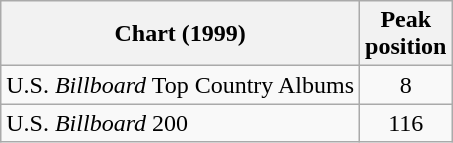<table class="wikitable">
<tr>
<th>Chart (1999)</th>
<th>Peak<br>position</th>
</tr>
<tr>
<td>U.S. <em>Billboard</em> Top Country Albums</td>
<td align="center">8</td>
</tr>
<tr>
<td>U.S. <em>Billboard</em> 200</td>
<td align="center">116</td>
</tr>
</table>
